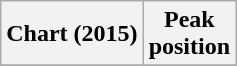<table class="wikitable sortable plainrowheaders">
<tr>
<th scope="col">Chart (2015)</th>
<th scope="col">Peak<br>position</th>
</tr>
<tr>
</tr>
</table>
